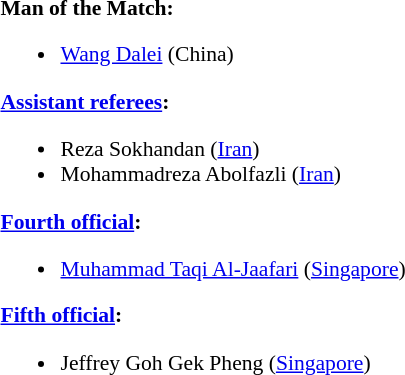<table style="width:50%; font-size:90%;">
<tr>
<td><br><strong>Man of the Match:</strong><ul><li><a href='#'>Wang Dalei</a> (China)</li></ul><strong><a href='#'>Assistant referees</a>:</strong><ul><li>Reza Sokhandan (<a href='#'>Iran</a>)</li><li>Mohammadreza Abolfazli (<a href='#'>Iran</a>)</li></ul><strong><a href='#'>Fourth official</a>:</strong><ul><li><a href='#'>Muhammad Taqi Al-Jaafari</a> (<a href='#'>Singapore</a>)</li></ul><strong><a href='#'>Fifth official</a>:</strong><ul><li>Jeffrey Goh Gek Pheng (<a href='#'>Singapore</a>)</li></ul></td>
</tr>
</table>
